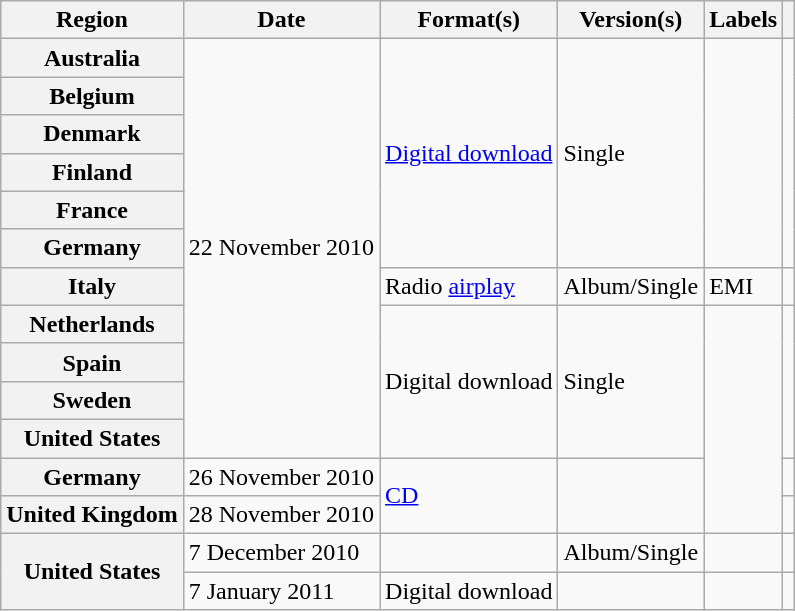<table class="wikitable plainrowheaders">
<tr>
<th scope="col">Region</th>
<th scope="col">Date</th>
<th scope="col">Format(s)</th>
<th scope="col">Version(s)</th>
<th scope="col">Labels</th>
<th scope="col"></th>
</tr>
<tr>
<th scope="row">Australia</th>
<td rowspan="11">22 November 2010</td>
<td rowspan="6"><a href='#'>Digital download</a></td>
<td rowspan="6">Single</td>
<td rowspan="6"></td>
<td align="center" rowspan="6"></td>
</tr>
<tr>
<th scope="row">Belgium</th>
</tr>
<tr>
<th scope="row">Denmark</th>
</tr>
<tr>
<th scope="row">Finland</th>
</tr>
<tr>
<th scope="row">France</th>
</tr>
<tr>
<th scope="row">Germany</th>
</tr>
<tr>
<th scope="row">Italy</th>
<td>Radio <a href='#'>airplay</a></td>
<td>Album/Single</td>
<td>EMI</td>
<td align="center"></td>
</tr>
<tr>
<th scope="row">Netherlands</th>
<td rowspan="4">Digital download</td>
<td rowspan="4">Single</td>
<td rowspan="6"></td>
<td align="center" rowspan="4"></td>
</tr>
<tr>
<th scope="row">Spain</th>
</tr>
<tr>
<th scope="row">Sweden</th>
</tr>
<tr>
<th scope="row">United States</th>
</tr>
<tr>
<th scope="row">Germany</th>
<td>26 November 2010</td>
<td rowspan="2"><a href='#'>CD</a></td>
<td rowspan="2"></td>
<td align="center"></td>
</tr>
<tr>
<th scope="row">United Kingdom</th>
<td>28 November 2010</td>
<td align="center"></td>
</tr>
<tr>
<th rowspan="2" scope="row">United States</th>
<td>7 December 2010</td>
<td></td>
<td>Album/Single</td>
<td></td>
<td align="center"></td>
</tr>
<tr>
<td>7 January 2011</td>
<td>Digital download</td>
<td></td>
<td></td>
<td align="center"></td>
</tr>
</table>
